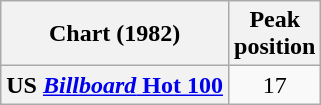<table class="wikitable plainrowheaders" style="text-align:center">
<tr>
<th>Chart (1982)</th>
<th>Peak<br>position</th>
</tr>
<tr>
<th scope="row">US <a href='#'><em>Billboard</em> Hot 100</a></th>
<td>17</td>
</tr>
</table>
